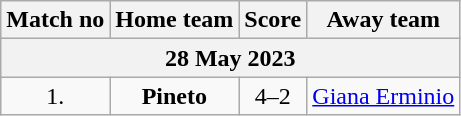<table class="wikitable" style="text-align: center">
<tr>
<th>Match no</th>
<th>Home team</th>
<th>Score</th>
<th>Away team</th>
</tr>
<tr>
<th colspan="4">28 May 2023</th>
</tr>
<tr>
<td>1.</td>
<td><strong>Pineto</strong></td>
<td>4–2</td>
<td><a href='#'>Giana Erminio</a></td>
</tr>
</table>
